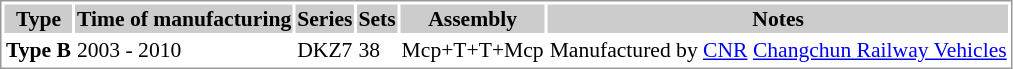<table border=0 style="border: 1px solid #999; background-color:white; text-align:left;font-size:90%">
<tr align="center" bgcolor=#cccccc>
<th>Type</th>
<th>Time of manufacturing</th>
<th>Series</th>
<th>Sets</th>
<th>Assembly</th>
<th>Notes</th>
</tr>
<tr>
<td><strong>Type B</strong></td>
<td>2003 - 2010</td>
<td>DKZ7</td>
<td>38</td>
<td>Mcp+T+T+Mcp</td>
<td>Manufactured by <a href='#'>CNR</a> <a href='#'>Changchun Railway Vehicles</a></td>
</tr>
</table>
